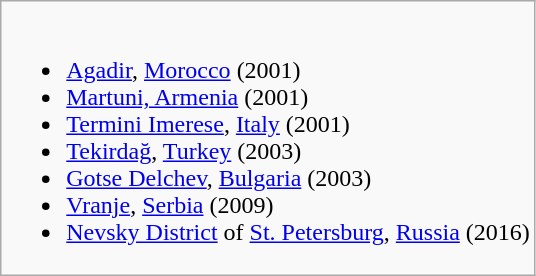<table class="wikitable">
<tr valign="top">
<td><br><ul><li> <a href='#'>Agadir</a>, <a href='#'>Morocco</a> (2001)</li><li> <a href='#'>Martuni, Armenia</a> (2001)</li><li> <a href='#'>Termini Imerese</a>, <a href='#'>Italy</a> (2001)</li><li> <a href='#'>Tekirdağ</a>, <a href='#'>Turkey</a> (2003)</li><li> <a href='#'>Gotse Delchev</a>, <a href='#'>Bulgaria</a> (2003)</li><li> <a href='#'>Vranje</a>, <a href='#'>Serbia</a> (2009)</li><li> <a href='#'>Nevsky District</a> of <a href='#'>St. Petersburg</a>, <a href='#'>Russia</a> (2016)</li></ul></td>
</tr>
</table>
